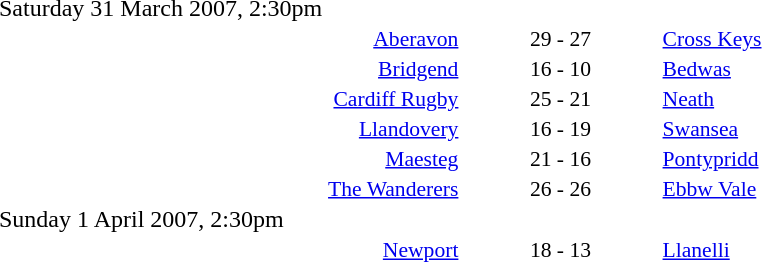<table style="width:70%;" cellspacing="1">
<tr>
<th width=35%></th>
<th width=15%></th>
<th></th>
</tr>
<tr>
<td>Saturday 31 March 2007, 2:30pm</td>
</tr>
<tr style=font-size:90%>
<td align=right><a href='#'>Aberavon</a></td>
<td align=center>29 - 27</td>
<td><a href='#'>Cross Keys</a></td>
</tr>
<tr style=font-size:90%>
<td align=right><a href='#'>Bridgend</a></td>
<td align=center>16 - 10</td>
<td><a href='#'>Bedwas</a></td>
</tr>
<tr style=font-size:90%>
<td align=right><a href='#'>Cardiff Rugby</a></td>
<td align=center>25 - 21</td>
<td><a href='#'>Neath</a></td>
</tr>
<tr style=font-size:90%>
<td align=right><a href='#'>Llandovery</a></td>
<td align=center>16 - 19</td>
<td><a href='#'>Swansea</a></td>
</tr>
<tr style=font-size:90%>
<td align=right><a href='#'>Maesteg</a></td>
<td align=center>21 - 16</td>
<td><a href='#'>Pontypridd</a></td>
</tr>
<tr style=font-size:90%>
<td align=right><a href='#'>The Wanderers</a></td>
<td align=center>26 - 26</td>
<td><a href='#'>Ebbw Vale</a></td>
</tr>
<tr>
<td>Sunday 1 April 2007, 2:30pm</td>
</tr>
<tr style=font-size:90%>
<td align=right><a href='#'>Newport</a></td>
<td align=center>18 - 13</td>
<td><a href='#'>Llanelli</a></td>
</tr>
</table>
